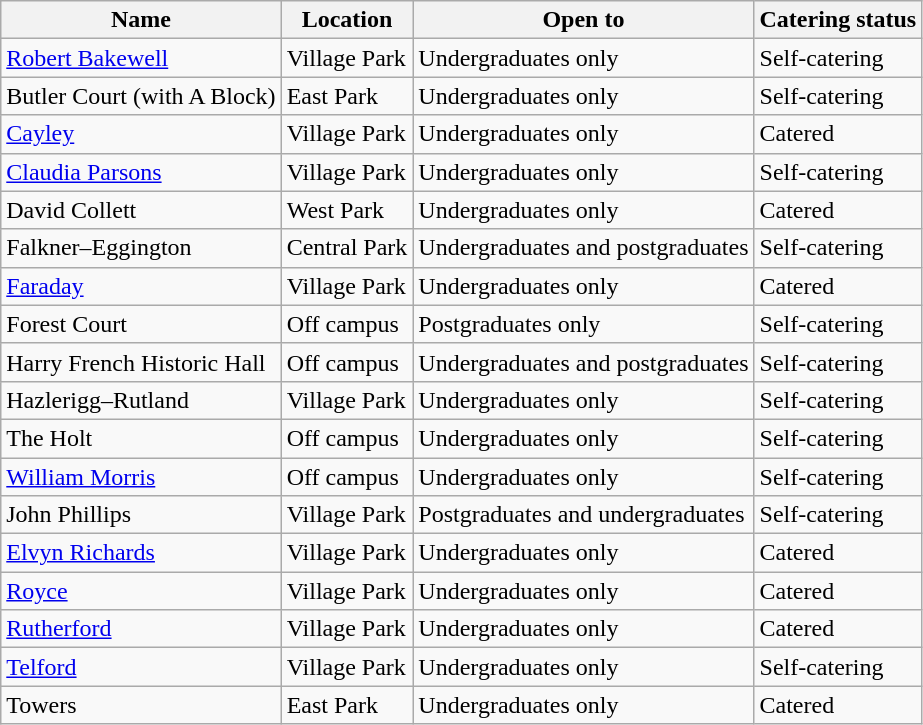<table class="wikitable">
<tr>
<th>Name</th>
<th>Location</th>
<th>Open to</th>
<th>Catering status</th>
</tr>
<tr>
<td><a href='#'>Robert Bakewell</a></td>
<td>Village Park</td>
<td>Undergraduates only</td>
<td>Self-catering</td>
</tr>
<tr>
<td>Butler Court (with A Block)</td>
<td>East Park</td>
<td>Undergraduates only</td>
<td>Self-catering</td>
</tr>
<tr>
<td><a href='#'>Cayley</a></td>
<td>Village Park</td>
<td>Undergraduates only</td>
<td>Catered</td>
</tr>
<tr>
<td><a href='#'>Claudia Parsons</a></td>
<td>Village Park</td>
<td>Undergraduates only</td>
<td>Self-catering</td>
</tr>
<tr>
<td>David Collett</td>
<td>West Park</td>
<td>Undergraduates only</td>
<td>Catered</td>
</tr>
<tr>
<td>Falkner–Eggington</td>
<td>Central Park</td>
<td>Undergraduates and postgraduates</td>
<td>Self-catering</td>
</tr>
<tr>
<td><a href='#'>Faraday</a></td>
<td>Village Park</td>
<td>Undergraduates only</td>
<td>Catered</td>
</tr>
<tr>
<td>Forest Court</td>
<td>Off campus</td>
<td>Postgraduates only</td>
<td>Self-catering</td>
</tr>
<tr>
<td>Harry French Historic Hall</td>
<td>Off campus</td>
<td>Undergraduates and postgraduates</td>
<td>Self-catering</td>
</tr>
<tr>
<td>Hazlerigg–Rutland</td>
<td>Village Park</td>
<td>Undergraduates only</td>
<td>Self-catering</td>
</tr>
<tr>
<td>The Holt</td>
<td>Off campus</td>
<td>Undergraduates only</td>
<td>Self-catering</td>
</tr>
<tr>
<td><a href='#'>William Morris</a></td>
<td>Off campus</td>
<td>Undergraduates only</td>
<td>Self-catering</td>
</tr>
<tr>
<td>John Phillips</td>
<td>Village Park</td>
<td>Postgraduates and undergraduates</td>
<td>Self-catering</td>
</tr>
<tr>
<td><a href='#'>Elvyn Richards</a></td>
<td>Village Park</td>
<td>Undergraduates only</td>
<td>Catered</td>
</tr>
<tr>
<td><a href='#'>Royce</a></td>
<td>Village Park</td>
<td>Undergraduates only</td>
<td>Catered</td>
</tr>
<tr>
<td><a href='#'>Rutherford</a></td>
<td>Village Park</td>
<td>Undergraduates only</td>
<td>Catered</td>
</tr>
<tr>
<td><a href='#'>Telford</a></td>
<td>Village Park</td>
<td>Undergraduates only</td>
<td>Self-catering</td>
</tr>
<tr>
<td>Towers</td>
<td>East Park</td>
<td>Undergraduates only</td>
<td>Catered</td>
</tr>
</table>
